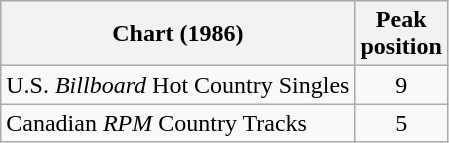<table class="wikitable sortable">
<tr>
<th align="left">Chart (1986)</th>
<th align="center">Peak<br>position</th>
</tr>
<tr>
<td align="left">U.S. <em>Billboard</em> Hot Country Singles</td>
<td align="center">9</td>
</tr>
<tr>
<td align="left">Canadian <em>RPM</em> Country Tracks</td>
<td align="center">5</td>
</tr>
</table>
